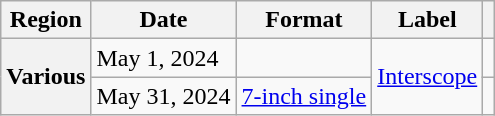<table class="wikitable plainrowheaders">
<tr>
<th scope="col">Region</th>
<th scope="col">Date</th>
<th scope="col">Format</th>
<th scope="col">Label</th>
<th scope="col"></th>
</tr>
<tr>
<th rowspan="2" scope="row">Various</th>
<td>May 1, 2024</td>
<td></td>
<td rowspan="2"><a href='#'>Interscope</a></td>
<td></td>
</tr>
<tr>
<td>May 31, 2024</td>
<td><a href='#'>7-inch single</a></td>
<td></td>
</tr>
</table>
